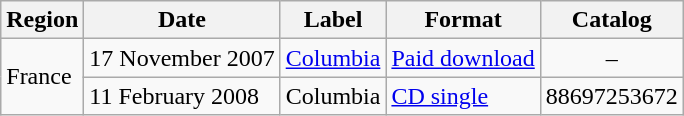<table class=wikitable>
<tr>
<th>Region</th>
<th>Date</th>
<th>Label</th>
<th>Format</th>
<th>Catalog</th>
</tr>
<tr>
<td rowspan=2>France</td>
<td>17 November 2007</td>
<td><a href='#'>Columbia</a></td>
<td><a href='#'>Paid download</a></td>
<td align=center>–</td>
</tr>
<tr>
<td>11 February 2008</td>
<td>Columbia</td>
<td><a href='#'>CD single</a></td>
<td>88697253672</td>
</tr>
</table>
